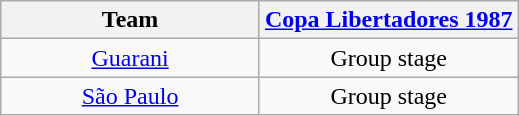<table class="wikitable">
<tr>
<th width= 50%>Team</th>
<th width= 50%><a href='#'>Copa Libertadores 1987</a></th>
</tr>
<tr align="center">
<td><a href='#'>Guarani</a></td>
<td>Group stage</td>
</tr>
<tr align="center">
<td><a href='#'>São Paulo</a></td>
<td>Group stage</td>
</tr>
</table>
